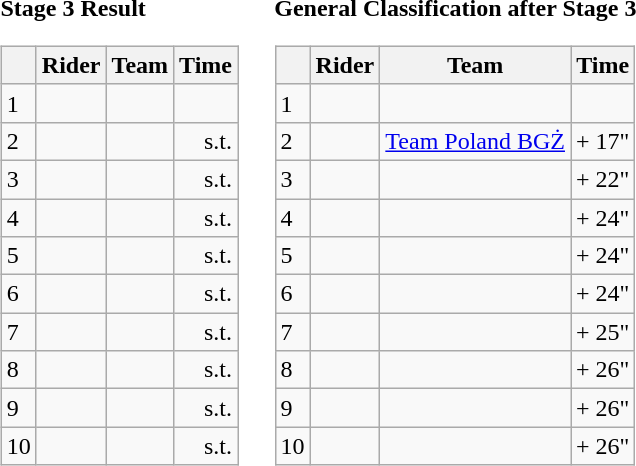<table>
<tr>
<td><strong>Stage 3 Result</strong><br><table class="wikitable">
<tr>
<th></th>
<th>Rider</th>
<th>Team</th>
<th>Time</th>
</tr>
<tr>
<td>1</td>
<td> </td>
<td></td>
<td align="right"></td>
</tr>
<tr>
<td>2</td>
<td></td>
<td></td>
<td align="right">s.t.</td>
</tr>
<tr>
<td>3</td>
<td></td>
<td></td>
<td align="right">s.t.</td>
</tr>
<tr>
<td>4</td>
<td></td>
<td></td>
<td align="right">s.t.</td>
</tr>
<tr>
<td>5</td>
<td></td>
<td></td>
<td align="right">s.t.</td>
</tr>
<tr>
<td>6</td>
<td></td>
<td></td>
<td align="right">s.t.</td>
</tr>
<tr>
<td>7</td>
<td></td>
<td></td>
<td align="right">s.t.</td>
</tr>
<tr>
<td>8</td>
<td></td>
<td></td>
<td align="right">s.t.</td>
</tr>
<tr>
<td>9</td>
<td></td>
<td></td>
<td align="right">s.t.</td>
</tr>
<tr>
<td>10</td>
<td></td>
<td></td>
<td align="right">s.t.</td>
</tr>
</table>
</td>
<td></td>
<td><strong>General Classification after Stage 3</strong><br><table class="wikitable">
<tr>
<th></th>
<th>Rider</th>
<th>Team</th>
<th>Time</th>
</tr>
<tr>
<td>1</td>
<td>  </td>
<td></td>
<td align="right"></td>
</tr>
<tr>
<td>2</td>
<td> </td>
<td><a href='#'>Team Poland BGŻ</a></td>
<td align="right">+ 17"</td>
</tr>
<tr>
<td>3</td>
<td></td>
<td></td>
<td align="right">+ 22"</td>
</tr>
<tr>
<td>4</td>
<td></td>
<td></td>
<td align="right">+ 24"</td>
</tr>
<tr>
<td>5</td>
<td></td>
<td></td>
<td align="right">+ 24"</td>
</tr>
<tr>
<td>6</td>
<td></td>
<td></td>
<td align="right">+ 24"</td>
</tr>
<tr>
<td>7</td>
<td> </td>
<td></td>
<td align="right">+ 25"</td>
</tr>
<tr>
<td>8</td>
<td></td>
<td></td>
<td align="right">+ 26"</td>
</tr>
<tr>
<td>9</td>
<td></td>
<td></td>
<td align="right">+ 26"</td>
</tr>
<tr>
<td>10</td>
<td></td>
<td></td>
<td align="right">+ 26"</td>
</tr>
</table>
</td>
</tr>
</table>
